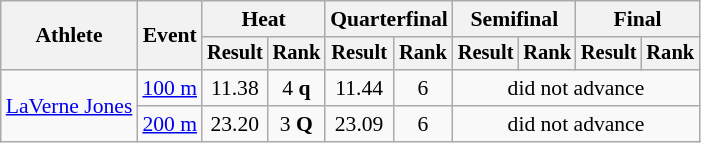<table class=wikitable style="font-size:90%">
<tr>
<th rowspan="2">Athlete</th>
<th rowspan="2">Event</th>
<th colspan="2">Heat</th>
<th colspan="2">Quarterfinal</th>
<th colspan="2">Semifinal</th>
<th colspan="2">Final</th>
</tr>
<tr style="font-size:95%">
<th>Result</th>
<th>Rank</th>
<th>Result</th>
<th>Rank</th>
<th>Result</th>
<th>Rank</th>
<th>Result</th>
<th>Rank</th>
</tr>
<tr align=center>
<td align=left rowspan=2><a href='#'>LaVerne Jones</a></td>
<td align=left><a href='#'>100 m</a></td>
<td>11.38</td>
<td>4 <strong>q</strong></td>
<td>11.44</td>
<td>6</td>
<td colspan=4>did not advance</td>
</tr>
<tr align=center>
<td align=left><a href='#'>200 m</a></td>
<td>23.20</td>
<td>3 <strong>Q</strong></td>
<td>23.09</td>
<td>6</td>
<td colspan=4>did not advance</td>
</tr>
</table>
